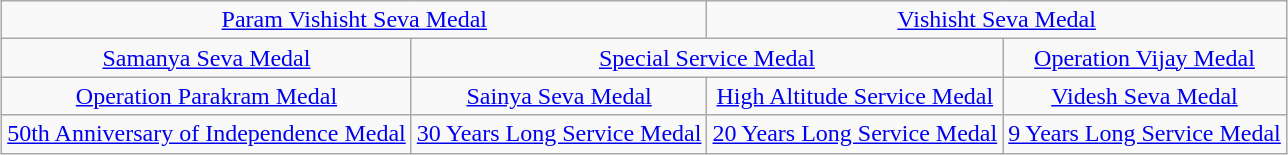<table class="wikitable" style="margin:1em auto; text-align:center;">
<tr>
<td colspan="2"><a href='#'>Param Vishisht Seva Medal</a></td>
<td colspan="2"><a href='#'>Vishisht Seva Medal</a></td>
</tr>
<tr>
<td colspan="1"><a href='#'>Samanya Seva Medal</a></td>
<td colspan="2"><a href='#'>Special Service Medal</a></td>
<td colspan="1"><a href='#'>Operation Vijay Medal</a></td>
</tr>
<tr>
<td><a href='#'>Operation Parakram Medal</a></td>
<td><a href='#'>Sainya Seva Medal</a></td>
<td><a href='#'>High Altitude Service Medal</a></td>
<td><a href='#'>Videsh Seva Medal</a></td>
</tr>
<tr>
<td><a href='#'>50th Anniversary of Independence Medal</a></td>
<td><a href='#'>30 Years Long Service Medal</a></td>
<td><a href='#'>20 Years Long Service Medal</a></td>
<td><a href='#'>9 Years Long Service Medal</a></td>
</tr>
</table>
